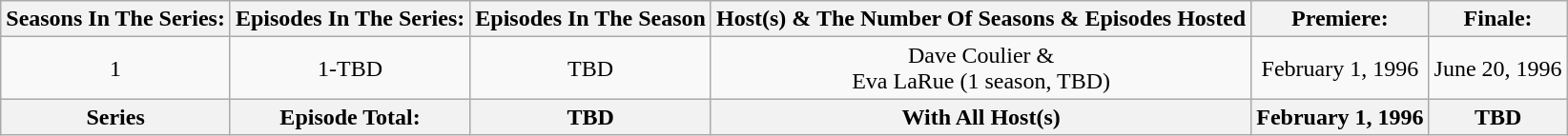<table class="wikitable" style="text-align:center;">
<tr>
<th>Seasons In The Series:</th>
<th>Episodes In The Series:</th>
<th>Episodes In The Season</th>
<th>Host(s) & The Number Of Seasons & Episodes Hosted</th>
<th>Premiere:</th>
<th>Finale:</th>
</tr>
<tr>
<td>1</td>
<td>1-TBD</td>
<td>TBD</td>
<td rowspan="1">Dave Coulier &<br>Eva LaRue (1 season, TBD)</td>
<td>February 1, 1996</td>
<td>June 20, 1996</td>
</tr>
<tr>
<th>Series</th>
<th>Episode Total:</th>
<th>TBD</th>
<th>With All Host(s)</th>
<th>February 1, 1996</th>
<th>TBD</th>
</tr>
</table>
